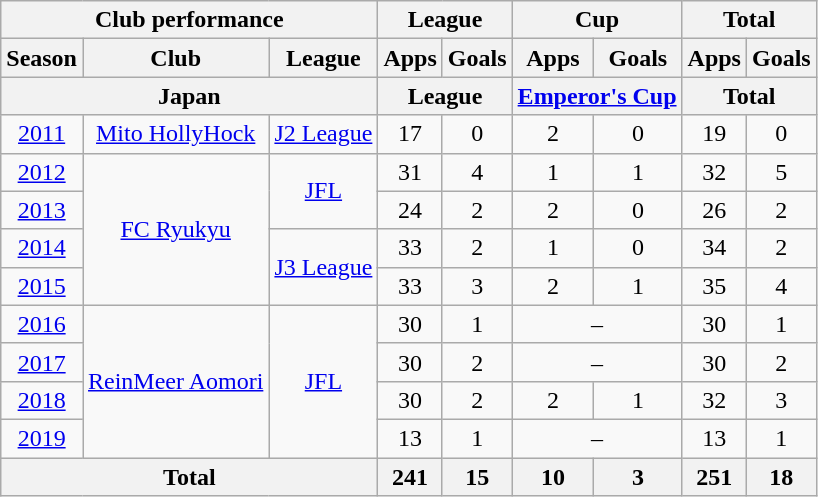<table class="wikitable" style="text-align:center;">
<tr>
<th colspan=3>Club performance</th>
<th colspan=2>League</th>
<th colspan=2>Cup</th>
<th colspan=2>Total</th>
</tr>
<tr>
<th>Season</th>
<th>Club</th>
<th>League</th>
<th>Apps</th>
<th>Goals</th>
<th>Apps</th>
<th>Goals</th>
<th>Apps</th>
<th>Goals</th>
</tr>
<tr>
<th colspan=3>Japan</th>
<th colspan=2>League</th>
<th colspan=2><a href='#'>Emperor's Cup</a></th>
<th colspan=2>Total</th>
</tr>
<tr>
<td><a href='#'>2011</a></td>
<td><a href='#'>Mito HollyHock</a></td>
<td><a href='#'>J2 League</a></td>
<td>17</td>
<td>0</td>
<td>2</td>
<td>0</td>
<td>19</td>
<td>0</td>
</tr>
<tr>
<td><a href='#'>2012</a></td>
<td rowspan="4"><a href='#'>FC Ryukyu</a></td>
<td rowspan="2"><a href='#'>JFL</a></td>
<td>31</td>
<td>4</td>
<td>1</td>
<td>1</td>
<td>32</td>
<td>5</td>
</tr>
<tr>
<td><a href='#'>2013</a></td>
<td>24</td>
<td>2</td>
<td>2</td>
<td>0</td>
<td>26</td>
<td>2</td>
</tr>
<tr>
<td><a href='#'>2014</a></td>
<td rowspan="2"><a href='#'>J3 League</a></td>
<td>33</td>
<td>2</td>
<td>1</td>
<td>0</td>
<td>34</td>
<td>2</td>
</tr>
<tr>
<td><a href='#'>2015</a></td>
<td>33</td>
<td>3</td>
<td>2</td>
<td>1</td>
<td>35</td>
<td>4</td>
</tr>
<tr>
<td><a href='#'>2016</a></td>
<td rowspan="4"><a href='#'>ReinMeer Aomori</a></td>
<td rowspan="4"><a href='#'>JFL</a></td>
<td>30</td>
<td>1</td>
<td colspan="2">–</td>
<td>30</td>
<td>1</td>
</tr>
<tr>
<td><a href='#'>2017</a></td>
<td>30</td>
<td>2</td>
<td colspan="2">–</td>
<td>30</td>
<td>2</td>
</tr>
<tr>
<td><a href='#'>2018</a></td>
<td>30</td>
<td>2</td>
<td>2</td>
<td>1</td>
<td>32</td>
<td>3</td>
</tr>
<tr>
<td><a href='#'>2019</a></td>
<td>13</td>
<td>1</td>
<td colspan="2">–</td>
<td>13</td>
<td>1</td>
</tr>
<tr>
<th colspan=3>Total</th>
<th>241</th>
<th>15</th>
<th>10</th>
<th>3</th>
<th>251</th>
<th>18</th>
</tr>
</table>
